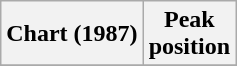<table class="wikitable sortable plainrowheaders">
<tr>
<th>Chart (1987)</th>
<th>Peak<br>position</th>
</tr>
<tr>
</tr>
</table>
